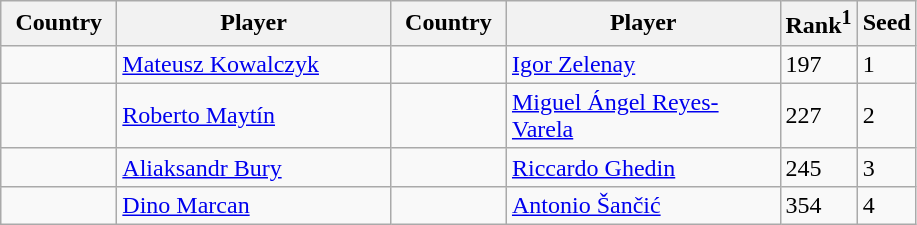<table class="sortable wikitable">
<tr>
<th width="70">Country</th>
<th width="175">Player</th>
<th width="70">Country</th>
<th width="175">Player</th>
<th>Rank<sup>1</sup></th>
<th>Seed</th>
</tr>
<tr>
<td></td>
<td><a href='#'>Mateusz Kowalczyk</a></td>
<td></td>
<td><a href='#'>Igor Zelenay</a></td>
<td>197</td>
<td>1</td>
</tr>
<tr>
<td></td>
<td><a href='#'>Roberto Maytín</a></td>
<td></td>
<td><a href='#'>Miguel Ángel Reyes-Varela</a></td>
<td>227</td>
<td>2</td>
</tr>
<tr>
<td></td>
<td><a href='#'>Aliaksandr Bury</a></td>
<td></td>
<td><a href='#'>Riccardo Ghedin</a></td>
<td>245</td>
<td>3</td>
</tr>
<tr>
<td></td>
<td><a href='#'>Dino Marcan</a></td>
<td></td>
<td><a href='#'>Antonio Šančić</a></td>
<td>354</td>
<td>4</td>
</tr>
</table>
